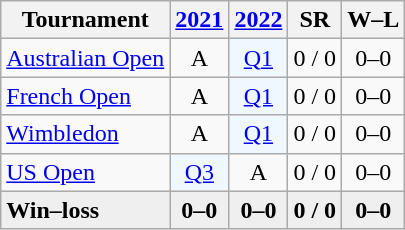<table class="wikitable" style=text-align:center>
<tr>
<th>Tournament</th>
<th><a href='#'>2021</a></th>
<th><a href='#'>2022</a></th>
<th>SR</th>
<th>W–L</th>
</tr>
<tr>
<td align=left><a href='#'>Australian Open</a></td>
<td>A</td>
<td bgcolor=f0f8ff><a href='#'>Q1</a></td>
<td>0 / 0</td>
<td>0–0</td>
</tr>
<tr>
<td align=left><a href='#'>French Open</a></td>
<td>A</td>
<td bgcolor=f0f8ff><a href='#'>Q1</a></td>
<td>0 / 0</td>
<td>0–0</td>
</tr>
<tr>
<td align=left><a href='#'>Wimbledon</a></td>
<td>A</td>
<td bgcolor=f0f8ff><a href='#'>Q1</a></td>
<td>0 / 0</td>
<td>0–0</td>
</tr>
<tr>
<td align=left><a href='#'>US Open</a></td>
<td bgcolor=f0f8ff><a href='#'>Q3</a></td>
<td>A</td>
<td>0 / 0</td>
<td>0–0</td>
</tr>
<tr style=background:#efefef;font-weight:bold>
<td align=left>Win–loss</td>
<td>0–0</td>
<td>0–0</td>
<td>0 / 0</td>
<td>0–0</td>
</tr>
</table>
